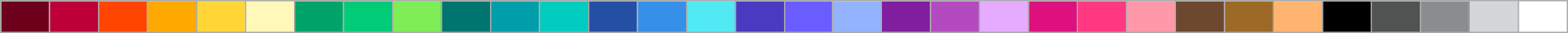<table class="wikitable">
<tr>
<th style="background-color:#6d001a; width: 2em;"> </th>
<th style="background-color:#be0039; width: 2em;"> </th>
<th style="background-color:#ff4500; width: 2em;"> </th>
<th style="background-color:#ffa800; width: 2em;"> </th>
<th style="background-color:#ffd635; width: 2em;"> </th>
<th style="background-color:#fff8b8; width: 2em;"> </th>
<th style="background-color:#00a368; width: 2em;"> </th>
<th style="background-color:#00cc78; width: 2em;"> </th>
<th style="background-color:#7eed56; width: 2em;"> </th>
<th style="background-color:#00756f; width: 2em;"> </th>
<th style="background-color:#009eaa; width: 2em;"> </th>
<th style="background-color:#00ccc0; width: 2em;"> </th>
<th style="background-color:#2450a4; width: 2em;"> </th>
<th style="background-color:#3690ea; width: 2em;"> </th>
<th style="background-color:#51e9f4; width: 2em;"> </th>
<th style="background-color:#493ac1; width: 2em;"> </th>
<th style="background-color:#6a5cff; width: 2em;"> </th>
<th style="background-color:#94b3ff; width: 2em;"> </th>
<th style="background-color:#811e9f; width: 2em;"> </th>
<th style="background-color:#b44ac0; width: 2em;"> </th>
<th style="background-color:#e4abff; width: 2em;"> </th>
<th style="background-color:#de107f; width: 2em;"> </th>
<th style="background-color:#ff3881; width: 2em;"> </th>
<th style="background-color:#ff99aa; width: 2em;"> </th>
<th style="background-color:#6d482f; width: 2em;"> </th>
<th style="background-color:#9c6926; width: 2em;"> </th>
<th style="background-color:#ffb470; width: 2em;"> </th>
<th style="background-color:#000000; width: 2em;"> </th>
<th style="background-color:#515252; width: 2em;"> </th>
<th style="background-color:#898d90; width: 2em;"> </th>
<th style="background-color:#d4d7d9; width: 2em;"> </th>
<th style="background-color:#ffffff; width: 2em;"> </th>
</tr>
</table>
